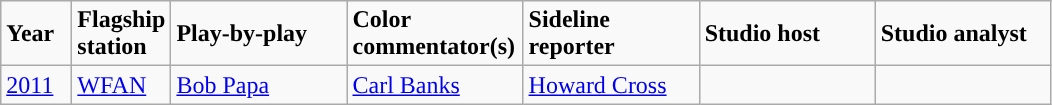<table class="wikitable">
<tr>
<td width="40"><strong>Year</strong></td>
<td width="40"><strong>Flagship station</strong></td>
<td width="110"><strong>Play-by-play</strong></td>
<td width="110"><strong>Color commentator(s)</strong></td>
<td width="110"><strong>Sideline reporter</strong></td>
<td width="110"><strong>Studio host</strong></td>
<td width="110"><strong>Studio analyst</strong></td>
</tr>
<tr>
<td><a href='#'>2011</a></td>
<td><a href='#'>WFAN</a></td>
<td><a href='#'>Bob Papa</a></td>
<td><a href='#'>Carl Banks</a></td>
<td><a href='#'>Howard Cross</a></td>
<td></td>
<td></td>
</tr>
</table>
